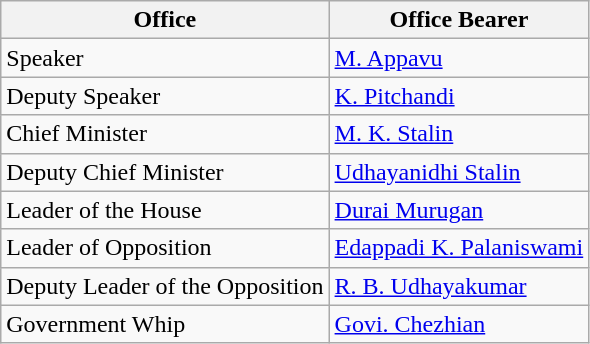<table class="wikitable">
<tr>
<th>Office</th>
<th>Office Bearer</th>
</tr>
<tr>
<td>Speaker</td>
<td><a href='#'>M. Appavu</a></td>
</tr>
<tr>
<td>Deputy Speaker</td>
<td><a href='#'>K. Pitchandi</a></td>
</tr>
<tr>
<td>Chief Minister</td>
<td><a href='#'>M. K. Stalin</a></td>
</tr>
<tr>
<td>Deputy Chief Minister</td>
<td><a href='#'>Udhayanidhi Stalin</a></td>
</tr>
<tr>
<td>Leader of the House</td>
<td><a href='#'>Durai Murugan</a></td>
</tr>
<tr>
<td>Leader of Opposition</td>
<td><a href='#'>Edappadi K. Palaniswami</a></td>
</tr>
<tr>
<td>Deputy Leader of the Opposition</td>
<td><a href='#'>R. B. Udhayakumar</a></td>
</tr>
<tr>
<td>Government Whip</td>
<td><a href='#'>Govi. Chezhian</a></td>
</tr>
</table>
